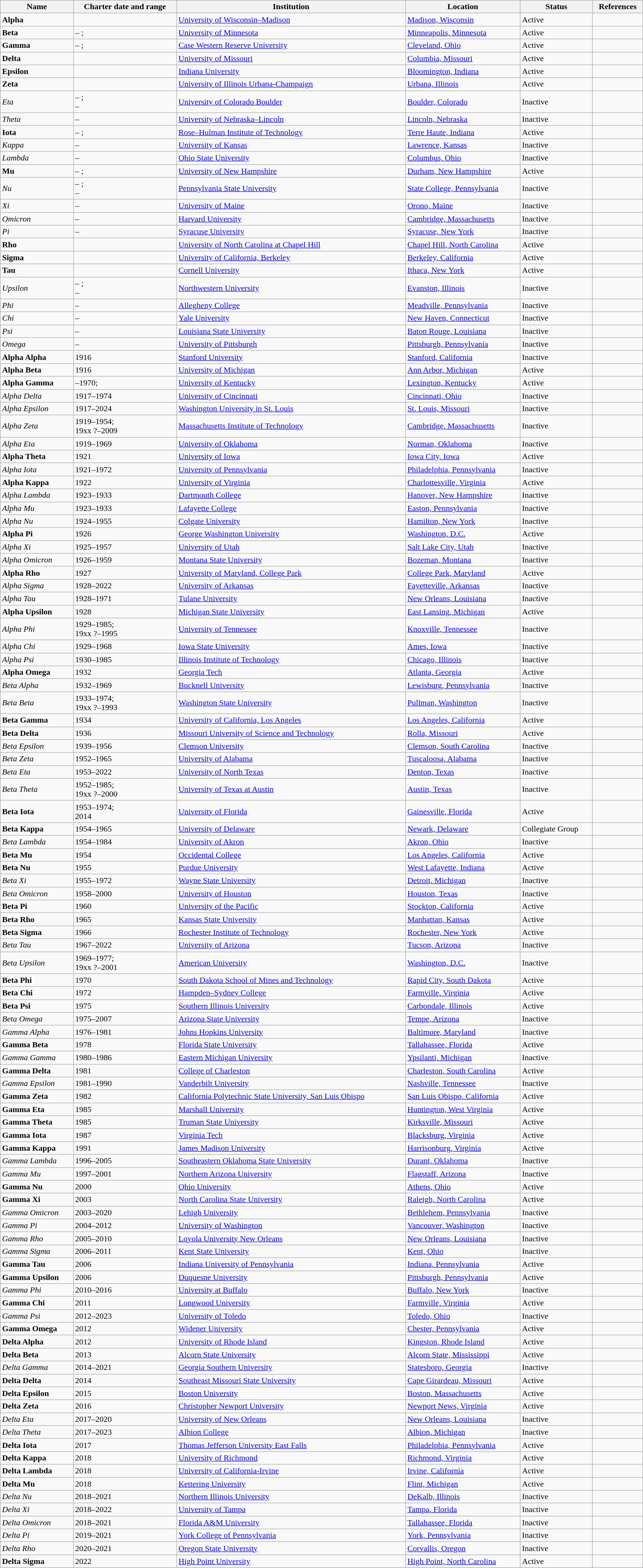<table class="wikitable sortable" style="width:100%;">
<tr>
<th>Name</th>
<th>Charter date and range</th>
<th>Institution</th>
<th>Location</th>
<th>Status</th>
<th>References</th>
</tr>
<tr>
<td><strong>Alpha</strong></td>
<td></td>
<td><a href='#'>University of Wisconsin–Madison</a></td>
<td><a href='#'>Madison, Wisconsin</a></td>
<td>Active</td>
<td></td>
</tr>
<tr>
<td><strong>Beta</strong></td>
<td> – ;<br> </td>
<td><a href='#'>University of Minnesota</a></td>
<td><a href='#'>Minneapolis, Minnesota</a></td>
<td>Active</td>
<td></td>
</tr>
<tr>
<td><strong>Gamma</strong></td>
<td> – ;<br> </td>
<td><a href='#'>Case Western Reserve University</a></td>
<td><a href='#'>Cleveland, Ohio</a></td>
<td>Active</td>
<td></td>
</tr>
<tr>
<td><strong>Delta</strong></td>
<td></td>
<td><a href='#'>University of Missouri</a></td>
<td><a href='#'>Columbia, Missouri</a></td>
<td>Active</td>
<td></td>
</tr>
<tr>
<td><strong>Epsilon</strong></td>
<td></td>
<td><a href='#'>Indiana University</a></td>
<td><a href='#'>Bloomington, Indiana</a></td>
<td>Active</td>
<td></td>
</tr>
<tr>
<td><strong>Zeta</strong></td>
<td></td>
<td><a href='#'>University of Illinois Urbana-Champaign</a></td>
<td><a href='#'>Urbana, Illinois</a></td>
<td>Active</td>
<td></td>
</tr>
<tr>
<td><em>Eta</em></td>
<td> – ;<br>  – </td>
<td><a href='#'>University of Colorado Boulder</a></td>
<td><a href='#'>Boulder, Colorado</a></td>
<td>Inactive</td>
<td></td>
</tr>
<tr>
<td><em>Theta</em></td>
<td> – </td>
<td><a href='#'>University of Nebraska–Lincoln</a></td>
<td><a href='#'>Lincoln, Nebraska</a></td>
<td>Inactive</td>
<td></td>
</tr>
<tr>
<td><strong>Iota</strong></td>
<td> – ;<br> </td>
<td><a href='#'>Rose–Hulman Institute of Technology</a></td>
<td><a href='#'>Terre Haute, Indiana</a></td>
<td>Active</td>
<td></td>
</tr>
<tr>
<td><em>Kappa</em></td>
<td> – </td>
<td><a href='#'>University of Kansas</a></td>
<td><a href='#'>Lawrence, Kansas</a></td>
<td>Inactive</td>
<td></td>
</tr>
<tr>
<td><em>Lambda</em></td>
<td> – </td>
<td><a href='#'>Ohio State University</a></td>
<td><a href='#'>Columbus, Ohio</a></td>
<td>Inactive</td>
<td></td>
</tr>
<tr>
<td><strong>Mu</strong></td>
<td> – ;<br> </td>
<td><a href='#'>University of New Hampshire</a></td>
<td><a href='#'>Durham, New Hampshire</a></td>
<td>Active</td>
<td></td>
</tr>
<tr>
<td><em>Nu</em></td>
<td> – ;<br>  – </td>
<td><a href='#'>Pennsylvania State University</a></td>
<td><a href='#'>State College, Pennsylvania</a></td>
<td>Inactive</td>
<td></td>
</tr>
<tr>
<td><em>Xi</em></td>
<td> – </td>
<td><a href='#'>University of Maine</a></td>
<td><a href='#'>Orono, Maine</a></td>
<td>Inactive</td>
<td></td>
</tr>
<tr>
<td><em>Omicron</em></td>
<td> – </td>
<td><a href='#'>Harvard University</a></td>
<td><a href='#'>Cambridge, Massachusetts</a></td>
<td>Inactive</td>
<td></td>
</tr>
<tr>
<td><em>Pi</em></td>
<td>  – </td>
<td><a href='#'>Syracuse University</a></td>
<td><a href='#'>Syracuse, New York</a></td>
<td>Inactive</td>
<td></td>
</tr>
<tr>
<td><strong>Rho</strong></td>
<td></td>
<td><a href='#'>University of North Carolina at Chapel Hill</a></td>
<td><a href='#'>Chapel Hill, North Carolina</a></td>
<td>Active</td>
<td></td>
</tr>
<tr>
<td><strong>Sigma</strong></td>
<td></td>
<td><a href='#'>University of California, Berkeley</a></td>
<td><a href='#'>Berkeley, California</a></td>
<td>Active</td>
<td></td>
</tr>
<tr>
<td><strong>Tau</strong></td>
<td></td>
<td><a href='#'>Cornell University</a></td>
<td><a href='#'>Ithaca, New York</a></td>
<td>Active</td>
<td></td>
</tr>
<tr>
<td><em>Upsilon</em></td>
<td> – ;<br> – </td>
<td><a href='#'>Northwestern University</a></td>
<td><a href='#'>Evanston, Illinois</a></td>
<td>Inactive</td>
<td></td>
</tr>
<tr>
<td><em>Phi</em></td>
<td> – </td>
<td><a href='#'>Allegheny College</a></td>
<td><a href='#'>Meadville, Pennsylvania</a></td>
<td>Inactive</td>
<td></td>
</tr>
<tr>
<td><em>Chi</em></td>
<td> – </td>
<td><a href='#'>Yale University</a></td>
<td><a href='#'>New Haven, Connecticut</a></td>
<td>Inactive</td>
<td></td>
</tr>
<tr>
<td><em>Psi</em></td>
<td> – </td>
<td><a href='#'>Louisiana State University</a></td>
<td><a href='#'>Baton Rouge, Louisiana</a></td>
<td>Inactive</td>
<td></td>
</tr>
<tr>
<td><em>Omega</em></td>
<td> – </td>
<td><a href='#'>University of Pittsburgh</a></td>
<td><a href='#'>Pittsburgh, Pennsylvania</a></td>
<td>Inactive</td>
<td></td>
</tr>
<tr>
<td><strong>Alpha Alpha</strong></td>
<td>1916</td>
<td><a href='#'>Stanford University</a></td>
<td><a href='#'>Stanford, California</a></td>
<td>Inactive</td>
<td></td>
</tr>
<tr>
<td><strong>Alpha Beta</strong></td>
<td>1916</td>
<td><a href='#'>University of Michigan</a></td>
<td><a href='#'>Ann Arbor, Michigan</a></td>
<td>Active</td>
<td></td>
</tr>
<tr>
<td><strong>Alpha Gamma</strong></td>
<td>–1970;<br> </td>
<td><a href='#'>University of Kentucky</a></td>
<td><a href='#'>Lexington, Kentucky</a></td>
<td>Active</td>
<td></td>
</tr>
<tr>
<td><em>Alpha Delta</em></td>
<td>1917–1974</td>
<td><a href='#'>University of Cincinnati</a></td>
<td><a href='#'>Cincinnati, Ohio</a></td>
<td>Inactive</td>
<td></td>
</tr>
<tr>
<td><em>Alpha Epsilon</em></td>
<td>1917–2024</td>
<td><a href='#'>Washington University in St. Louis</a></td>
<td><a href='#'>St. Louis, Missouri</a></td>
<td>Inactive</td>
<td></td>
</tr>
<tr>
<td><em>Alpha Zeta</em></td>
<td>1919–1954;<br>19xx ?–2009</td>
<td><a href='#'>Massachusetts Institute of Technology</a></td>
<td><a href='#'>Cambridge, Massachusetts</a></td>
<td>Inactive</td>
<td></td>
</tr>
<tr>
<td><em>Alpha Eta</em></td>
<td>1919–1969</td>
<td><a href='#'>University of Oklahoma</a></td>
<td><a href='#'>Norman, Oklahoma</a></td>
<td>Inactive</td>
<td></td>
</tr>
<tr>
<td><strong>Alpha Theta</strong></td>
<td>1921</td>
<td><a href='#'>University of Iowa</a></td>
<td><a href='#'>Iowa City, Iowa</a></td>
<td>Active</td>
<td></td>
</tr>
<tr>
<td><em>Alpha Iota</em></td>
<td>1921–1972</td>
<td><a href='#'>University of Pennsylvania</a></td>
<td><a href='#'>Philadelphia, Pennsylvania</a></td>
<td>Inactive</td>
<td></td>
</tr>
<tr>
<td><strong>Alpha Kappa</strong></td>
<td>1922</td>
<td><a href='#'>University of Virginia</a></td>
<td><a href='#'>Charlottesville, Virginia</a></td>
<td>Active</td>
<td></td>
</tr>
<tr>
<td><em>Alpha Lambda</em></td>
<td>1923–1933</td>
<td><a href='#'>Dartmouth College</a></td>
<td><a href='#'>Hanover, New Hampshire</a></td>
<td>Inactive</td>
<td></td>
</tr>
<tr>
<td><em>Alpha Mu</em></td>
<td>1923–1933</td>
<td><a href='#'>Lafayette College</a></td>
<td><a href='#'>Easton, Pennsylvania</a></td>
<td>Inactive</td>
<td></td>
</tr>
<tr>
<td><em>Alpha Nu</em></td>
<td>1924–1955</td>
<td><a href='#'>Colgate University</a></td>
<td><a href='#'>Hamilton, New York</a></td>
<td>Inactive</td>
<td></td>
</tr>
<tr>
<td><strong>Alpha Pi</strong></td>
<td>1926</td>
<td><a href='#'>George Washington University</a></td>
<td><a href='#'>Washington, D.C.</a></td>
<td>Active</td>
<td></td>
</tr>
<tr>
<td><em>Alpha Xi</em></td>
<td>1925–1957</td>
<td><a href='#'>University of Utah</a></td>
<td><a href='#'>Salt Lake City, Utah</a></td>
<td>Inactive</td>
<td></td>
</tr>
<tr>
<td><em>Alpha Omicron</em></td>
<td>1926–1959</td>
<td><a href='#'>Montana State University</a></td>
<td><a href='#'>Bozeman, Montana</a></td>
<td>Inactive</td>
<td></td>
</tr>
<tr>
<td><strong>Alpha Rho</strong></td>
<td>1927</td>
<td><a href='#'>University of Maryland, College Park</a></td>
<td><a href='#'>College Park, Maryland</a></td>
<td>Active</td>
<td></td>
</tr>
<tr>
<td><em>Alpha Sigma</em></td>
<td>1928–2022</td>
<td><a href='#'>University of Arkansas</a></td>
<td><a href='#'>Fayetteville, Arkansas</a></td>
<td>Inactive</td>
<td></td>
</tr>
<tr>
<td><em>Alpha Tau</em></td>
<td>1928–1971</td>
<td><a href='#'>Tulane University</a></td>
<td><a href='#'>New Orleans, Louisiana</a></td>
<td>Inactive</td>
<td></td>
</tr>
<tr>
<td><strong>Alpha Upsilon</strong></td>
<td>1928</td>
<td><a href='#'>Michigan State University</a></td>
<td><a href='#'>East Lansing, Michigan</a></td>
<td>Active</td>
<td></td>
</tr>
<tr>
<td><em>Alpha Phi</em></td>
<td>1929–1985;<br> 19xx ?–1995</td>
<td><a href='#'>University of Tennessee</a></td>
<td><a href='#'>Knoxville, Tennessee</a></td>
<td>Inactive</td>
<td></td>
</tr>
<tr>
<td><em>Alpha Chi</em></td>
<td>1929–1968</td>
<td><a href='#'>Iowa State University</a></td>
<td><a href='#'>Ames, Iowa</a></td>
<td>Inactive</td>
<td></td>
</tr>
<tr>
<td><em>Alpha Psi</em></td>
<td>1930–1985</td>
<td><a href='#'>Illinois Institute of Technology</a></td>
<td><a href='#'>Chicago, Illinois</a></td>
<td>Inactive</td>
<td></td>
</tr>
<tr>
<td><strong>Alpha Omega</strong></td>
<td>1932</td>
<td><a href='#'>Georgia Tech</a></td>
<td><a href='#'>Atlanta, Georgia</a></td>
<td>Active</td>
<td></td>
</tr>
<tr>
<td><em>Beta Alpha</em></td>
<td>1932–1969</td>
<td><a href='#'>Bucknell University</a></td>
<td><a href='#'>Lewisburg, Pennsylvania</a></td>
<td>Inactive</td>
<td></td>
</tr>
<tr>
<td><em>Beta Beta</em></td>
<td>1933–1974;<br> 19xx ?–1993</td>
<td><a href='#'>Washington State University</a></td>
<td><a href='#'>Pullman, Washington</a></td>
<td>Inactive</td>
<td></td>
</tr>
<tr>
<td><strong>Beta Gamma</strong></td>
<td>1934</td>
<td><a href='#'>University of California, Los Angeles</a></td>
<td><a href='#'>Los Angeles, California</a></td>
<td>Active</td>
<td></td>
</tr>
<tr>
<td><strong>Beta Delta</strong></td>
<td>1936</td>
<td><a href='#'>Missouri University of Science and Technology</a></td>
<td><a href='#'>Rolla, Missouri</a></td>
<td>Active</td>
<td></td>
</tr>
<tr>
<td><em>Beta Epsilon</em></td>
<td>1939–1956</td>
<td><a href='#'>Clemson University</a></td>
<td><a href='#'>Clemson, South Carolina</a></td>
<td>Inactive</td>
<td></td>
</tr>
<tr>
<td><em>Beta Zeta</em></td>
<td>1952–1965</td>
<td><a href='#'>University of Alabama</a></td>
<td><a href='#'>Tuscaloosa, Alabama</a></td>
<td>Inactive</td>
<td></td>
</tr>
<tr>
<td><em>Beta Eta</em></td>
<td>1953–2022</td>
<td><a href='#'>University of North Texas</a></td>
<td><a href='#'>Denton, Texas</a></td>
<td>Inactive</td>
<td></td>
</tr>
<tr>
<td><em>Beta Theta</em></td>
<td>1952–1985;<br> 19xx ?–2000</td>
<td><a href='#'>University of Texas at Austin</a></td>
<td><a href='#'>Austin, Texas</a></td>
<td>Inactive</td>
<td></td>
</tr>
<tr>
<td><strong>Beta Iota</strong></td>
<td>1953–1974;<br> 2014</td>
<td><a href='#'>University of Florida</a></td>
<td><a href='#'>Gainesville, Florida</a></td>
<td>Active</td>
<td></td>
</tr>
<tr>
<td><strong>Beta Kappa</strong></td>
<td>1954–1965</td>
<td><a href='#'>University of Delaware</a></td>
<td><a href='#'>Newark, Delaware</a></td>
<td>Collegiate Group</td>
<td></td>
</tr>
<tr>
<td><em>Beta Lambda</em></td>
<td>1954–1984</td>
<td><a href='#'>University of Akron</a></td>
<td><a href='#'>Akron, Ohio</a></td>
<td>Inactive</td>
<td></td>
</tr>
<tr>
<td><strong>Beta Mu</strong></td>
<td>1954</td>
<td><a href='#'>Occidental College</a></td>
<td><a href='#'>Los Angeles, California</a></td>
<td>Active</td>
<td></td>
</tr>
<tr>
<td><strong>Beta Nu</strong></td>
<td>1955</td>
<td><a href='#'>Purdue University</a></td>
<td><a href='#'>West Lafayette, Indiana</a></td>
<td>Active</td>
<td></td>
</tr>
<tr>
<td><em>Beta Xi</em></td>
<td>1955–1972</td>
<td><a href='#'>Wayne State University</a></td>
<td><a href='#'>Detroit, Michigan</a></td>
<td>Inactive</td>
<td></td>
</tr>
<tr>
<td><em>Beta Omicron</em></td>
<td>1958–2000</td>
<td><a href='#'>University of Houston</a></td>
<td><a href='#'>Houston, Texas</a></td>
<td>Inactive</td>
<td></td>
</tr>
<tr>
<td><strong>Beta Pi</strong></td>
<td>1960</td>
<td><a href='#'>University of the Pacific</a></td>
<td><a href='#'>Stockton, California</a></td>
<td>Active</td>
<td></td>
</tr>
<tr>
<td><strong>Beta Rho</strong></td>
<td>1965</td>
<td><a href='#'>Kansas State University</a></td>
<td><a href='#'>Manhattan, Kansas</a></td>
<td>Active</td>
<td></td>
</tr>
<tr>
<td><strong>Beta Sigma</strong></td>
<td>1966</td>
<td><a href='#'>Rochester Institute of Technology</a></td>
<td><a href='#'>Rochester, New York</a></td>
<td>Active</td>
<td></td>
</tr>
<tr>
<td><em>Beta Tau</em></td>
<td>1967–2022</td>
<td><a href='#'>University of Arizona</a></td>
<td><a href='#'>Tucson, Arizona</a></td>
<td>Inactive</td>
<td></td>
</tr>
<tr>
<td><em>Beta Upsilon</em></td>
<td>1969–1977;<br> 19xx ?–2001</td>
<td><a href='#'>American University</a></td>
<td><a href='#'>Washington, D.C.</a></td>
<td>Inactive</td>
<td></td>
</tr>
<tr>
<td><strong>Beta Phi</strong></td>
<td>1970</td>
<td><a href='#'>South Dakota School of Mines and Technology</a></td>
<td><a href='#'>Rapid City, South Dakota</a></td>
<td>Active</td>
<td></td>
</tr>
<tr>
<td><strong>Beta Chi</strong></td>
<td>1972</td>
<td><a href='#'>Hampden–Sydney College</a></td>
<td><a href='#'>Farmville, Virginia</a></td>
<td>Active</td>
<td></td>
</tr>
<tr>
<td><strong>Beta Psi</strong></td>
<td>1975</td>
<td><a href='#'>Southern Illinois University</a></td>
<td><a href='#'>Carbondale, Illinois</a></td>
<td>Active</td>
<td></td>
</tr>
<tr>
<td><em>Beta Omega</em></td>
<td>1975–2007</td>
<td><a href='#'>Arizona State University</a></td>
<td><a href='#'>Tempe, Arizona</a></td>
<td>Inactive</td>
<td></td>
</tr>
<tr>
<td><em>Gamma Alpha</em></td>
<td>1976–1981</td>
<td><a href='#'>Johns Hopkins University</a></td>
<td><a href='#'>Baltimore, Maryland</a></td>
<td>Inactive</td>
<td></td>
</tr>
<tr>
<td><strong>Gamma Beta</strong></td>
<td>1978</td>
<td><a href='#'>Florida State University</a></td>
<td><a href='#'>Tallahassee, Florida</a></td>
<td>Active</td>
<td></td>
</tr>
<tr>
<td><em>Gamma Gamma</em></td>
<td>1980–1986</td>
<td><a href='#'>Eastern Michigan University</a></td>
<td><a href='#'>Ypsilanti, Michigan</a></td>
<td>Inactive</td>
<td></td>
</tr>
<tr>
<td><strong>Gamma Delta</strong></td>
<td>1981</td>
<td><a href='#'>College of Charleston</a></td>
<td><a href='#'>Charleston, South Carolina</a></td>
<td>Active</td>
<td></td>
</tr>
<tr>
<td><em>Gamma Epsilon</em></td>
<td>1981–1990</td>
<td><a href='#'>Vanderbilt University</a></td>
<td><a href='#'>Nashville, Tennessee</a></td>
<td>Inactive</td>
<td></td>
</tr>
<tr>
<td><strong>Gamma Zeta</strong></td>
<td>1982</td>
<td><a href='#'>California Polytechnic State University, San Luis Obispo</a></td>
<td><a href='#'>San Luis Obispo, California</a></td>
<td>Active</td>
<td></td>
</tr>
<tr>
<td><strong>Gamma Eta</strong></td>
<td>1985</td>
<td><a href='#'>Marshall University</a></td>
<td><a href='#'>Huntington, West Virginia</a></td>
<td>Active</td>
<td></td>
</tr>
<tr>
<td><strong>Gamma Theta</strong></td>
<td>1985</td>
<td><a href='#'>Truman State University</a></td>
<td><a href='#'>Kirksville, Missouri</a></td>
<td>Active</td>
<td></td>
</tr>
<tr>
<td><strong>Gamma Iota</strong></td>
<td>1987</td>
<td><a href='#'>Virginia Tech</a></td>
<td><a href='#'>Blacksburg, Virginia</a></td>
<td>Active</td>
<td></td>
</tr>
<tr>
<td><strong>Gamma Kappa</strong></td>
<td>1991</td>
<td><a href='#'>James Madison University</a></td>
<td><a href='#'>Harrisonburg, Virginia</a></td>
<td>Active</td>
<td></td>
</tr>
<tr>
<td><em>Gamma Lambda</em></td>
<td>1996–2005</td>
<td><a href='#'>Southeastern Oklahoma State University</a></td>
<td><a href='#'>Durant, Oklahoma</a></td>
<td>Inactive</td>
<td></td>
</tr>
<tr>
<td><em>Gamma Mu</em></td>
<td>1997–2001</td>
<td><a href='#'>Northern Arizona University</a></td>
<td><a href='#'>Flagstaff, Arizona</a></td>
<td>Inactive</td>
<td></td>
</tr>
<tr>
<td><strong>Gamma Nu</strong></td>
<td>2000</td>
<td><a href='#'>Ohio University</a></td>
<td><a href='#'>Athens, Ohio</a></td>
<td>Active</td>
<td></td>
</tr>
<tr>
<td><strong>Gamma Xi</strong></td>
<td>2003</td>
<td><a href='#'>North Carolina State University</a></td>
<td><a href='#'>Raleigh, North Carolina</a></td>
<td>Active</td>
<td></td>
</tr>
<tr>
<td><em>Gamma Omicron</em></td>
<td>2003–2020</td>
<td><a href='#'>Lehigh University</a></td>
<td><a href='#'>Bethlehem, Pennsylvania</a></td>
<td>Inactive</td>
<td></td>
</tr>
<tr>
<td><em>Gamma Pi</em></td>
<td>2004–2012</td>
<td><a href='#'>University of Washington</a></td>
<td><a href='#'>Vancouver, Washington</a></td>
<td>Inactive</td>
<td></td>
</tr>
<tr>
<td><em>Gamma Rho</em></td>
<td>2005–2010</td>
<td><a href='#'>Loyola University New Orleans</a></td>
<td><a href='#'>New Orleans, Louisiana</a></td>
<td>Inactive</td>
<td></td>
</tr>
<tr>
<td><em>Gamma Sigma</em></td>
<td>2006–2011</td>
<td><a href='#'>Kent State University</a></td>
<td><a href='#'>Kent, Ohio</a></td>
<td>Inactive</td>
<td></td>
</tr>
<tr>
<td><strong>Gamma Tau</strong></td>
<td>2006</td>
<td><a href='#'>Indiana University of Pennsylvania</a></td>
<td><a href='#'>Indiana, Pennsylvania</a></td>
<td>Active</td>
<td></td>
</tr>
<tr>
<td><strong>Gamma Upsilon</strong></td>
<td>2006</td>
<td><a href='#'>Duquesne University</a></td>
<td><a href='#'>Pittsburgh, Pennsylvania</a></td>
<td>Active</td>
<td></td>
</tr>
<tr>
<td><em>Gamma Phi</em></td>
<td>2010–2016</td>
<td><a href='#'>University at Buffalo</a></td>
<td><a href='#'>Buffalo, New York</a></td>
<td>Inactive</td>
<td></td>
</tr>
<tr>
<td><strong>Gamma Chi</strong></td>
<td>2011</td>
<td><a href='#'>Longwood University</a></td>
<td><a href='#'>Farmville, Virginia</a></td>
<td>Active</td>
<td></td>
</tr>
<tr>
<td><em>Gamma Psi</em></td>
<td>2012–2023</td>
<td><a href='#'>University of Toledo</a></td>
<td><a href='#'>Toledo, Ohio</a></td>
<td>Inactive</td>
<td></td>
</tr>
<tr>
<td><strong>Gamma Omega</strong></td>
<td>2012</td>
<td><a href='#'>Widener University</a></td>
<td><a href='#'>Chester, Pennsylvania</a></td>
<td>Active</td>
<td></td>
</tr>
<tr>
<td><strong>Delta Alpha</strong></td>
<td>2012</td>
<td><a href='#'>University of Rhode Island</a></td>
<td><a href='#'>Kingston, Rhode Island</a></td>
<td>Active</td>
<td></td>
</tr>
<tr>
<td><strong>Delta Beta</strong></td>
<td>2013</td>
<td><a href='#'>Alcorn State University</a></td>
<td><a href='#'>Alcorn State, Mississippi</a></td>
<td>Active</td>
<td></td>
</tr>
<tr>
<td><em>Delta Gamma</em></td>
<td>2014–2021</td>
<td><a href='#'>Georgia Southern University</a></td>
<td><a href='#'>Statesboro, Georgia</a></td>
<td>Inactive</td>
<td></td>
</tr>
<tr>
<td><strong>Delta Delta</strong></td>
<td>2014</td>
<td><a href='#'>Southeast Missouri State University</a></td>
<td><a href='#'>Cape Girardeau, Missouri</a></td>
<td>Active</td>
<td></td>
</tr>
<tr>
<td><strong>Delta Epsilon</strong></td>
<td>2015</td>
<td><a href='#'>Boston University</a></td>
<td><a href='#'>Boston, Massachusetts</a></td>
<td>Active</td>
<td></td>
</tr>
<tr>
<td><strong>Delta Zeta</strong></td>
<td>2016</td>
<td><a href='#'>Christopher Newport University</a></td>
<td><a href='#'>Newport News, Virginia</a></td>
<td>Active</td>
<td></td>
</tr>
<tr>
<td><em>Delta Eta</em></td>
<td>2017–2020</td>
<td><a href='#'>University of New Orleans</a></td>
<td><a href='#'>New Orleans, Louisiana</a></td>
<td>Inactive</td>
<td></td>
</tr>
<tr>
<td><em>Delta Theta</em></td>
<td>2017–2023</td>
<td><a href='#'>Albion College</a></td>
<td><a href='#'>Albion, Michigan</a></td>
<td>Inactive</td>
<td></td>
</tr>
<tr>
<td><strong>Delta Iota</strong></td>
<td>2017</td>
<td><a href='#'>Thomas Jefferson University East Falls</a></td>
<td><a href='#'>Philadelphia, Pennsylvania</a></td>
<td>Active</td>
<td></td>
</tr>
<tr>
<td><strong>Delta Kappa</strong></td>
<td>2018</td>
<td><a href='#'>University of Richmond</a></td>
<td><a href='#'>Richmond, Virginia</a></td>
<td>Active</td>
<td></td>
</tr>
<tr>
<td><strong>Delta Lambda</strong></td>
<td>2018</td>
<td><a href='#'>University of California-Irvine</a></td>
<td><a href='#'>Irvine, California</a></td>
<td>Active</td>
<td></td>
</tr>
<tr>
<td><strong>Delta Mu</strong></td>
<td>2018</td>
<td><a href='#'>Kettering University</a></td>
<td><a href='#'>Flint, Michigan</a></td>
<td>Active</td>
<td></td>
</tr>
<tr>
<td><em>Delta Nu</em></td>
<td>2018–2021</td>
<td><a href='#'>Northern Illinois University</a></td>
<td><a href='#'>DeKalb, Illinois</a></td>
<td>Inactive</td>
<td></td>
</tr>
<tr>
<td><em>Delta Xi</em></td>
<td>2018–2022</td>
<td><a href='#'>University of Tampa</a></td>
<td><a href='#'>Tampa, Florida</a></td>
<td>Inactive</td>
<td></td>
</tr>
<tr>
<td><em>Delta Omicron</em></td>
<td>2018–2021</td>
<td><a href='#'>Florida A&M University</a></td>
<td><a href='#'>Tallahassee, Florida</a></td>
<td>Inactive</td>
<td></td>
</tr>
<tr>
<td><em>Delta Pi</em></td>
<td>2019–2021</td>
<td><a href='#'>York College of Pennsylvania</a></td>
<td><a href='#'>York, Pennsylvania</a></td>
<td>Inactive</td>
<td></td>
</tr>
<tr>
<td><em>Delta Rho</em></td>
<td>2020–2021</td>
<td><a href='#'>Oregon State University</a></td>
<td><a href='#'>Corvallis, Oregon</a></td>
<td>Inactive</td>
<td></td>
</tr>
<tr>
<td><strong>Delta Sigma</strong></td>
<td>2022</td>
<td><a href='#'>High Point University</a></td>
<td><a href='#'>High Point, North Carolina</a></td>
<td>Active</td>
<td></td>
</tr>
</table>
